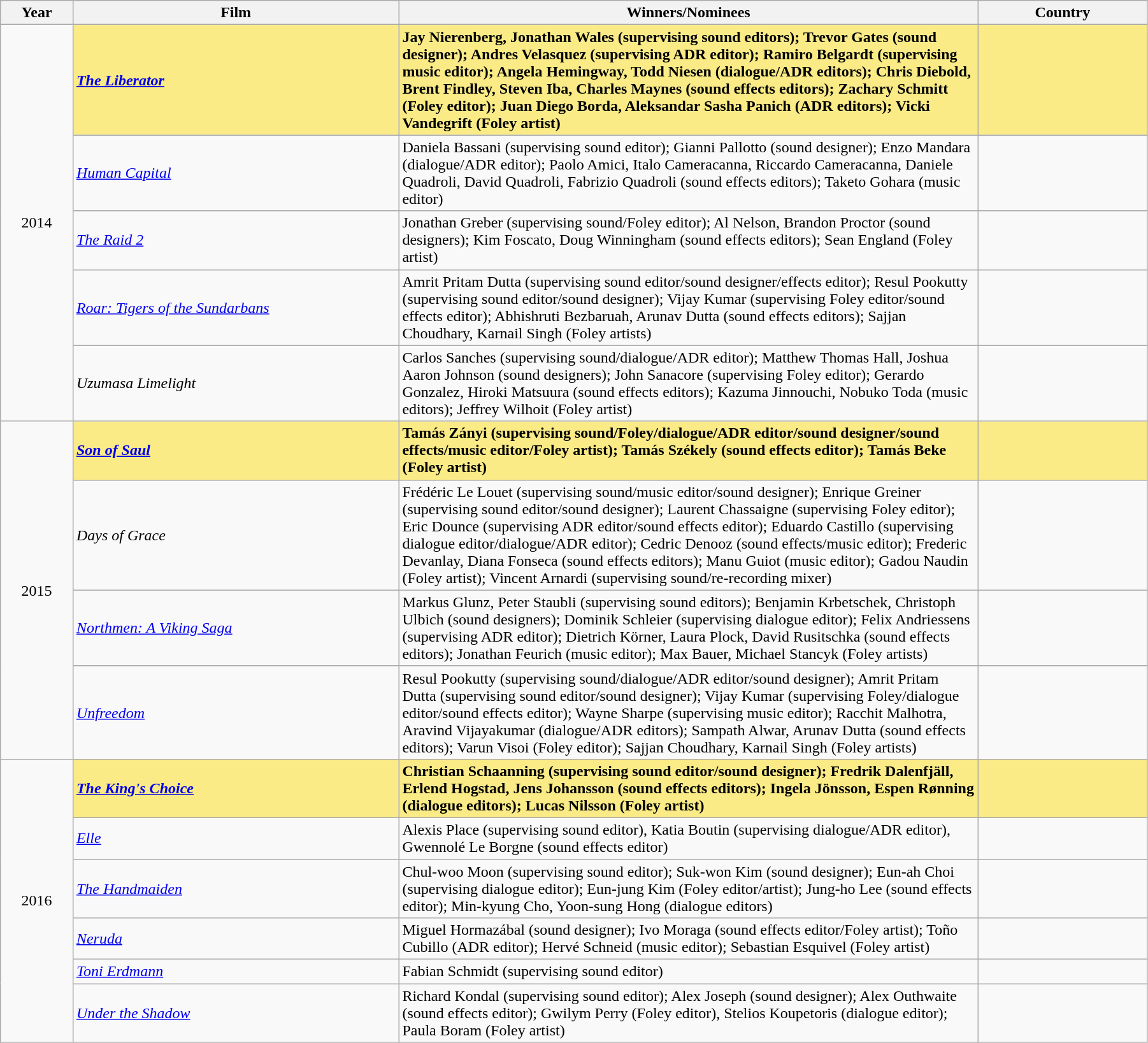<table class="wikitable" width="95%" cellpadding="5">
<tr>
<th width="6%">Year</th>
<th width="27%">Film</th>
<th width="48%">Winners/Nominees</th>
<th width="14%">Country</th>
</tr>
<tr>
<td rowspan=5 style="text-align:center">2014<br></td>
<td style="background:#FAEB86;"><strong><em><a href='#'>The Liberator</a></em></strong></td>
<td style="background:#FAEB86;"><strong>Jay Nierenberg, Jonathan Wales (supervising sound editors); Trevor Gates (sound designer); Andres Velasquez (supervising ADR editor); Ramiro Belgardt (supervising music editor); Angela Hemingway, Todd Niesen (dialogue/ADR editors); Chris Diebold, Brent Findley, Steven Iba, Charles Maynes (sound effects editors); Zachary Schmitt (Foley editor); Juan Diego Borda, Aleksandar Sasha Panich (ADR editors); Vicki Vandegrift (Foley artist)</strong></td>
<td style="background:#FAEB86;"><strong><br></strong></td>
</tr>
<tr>
<td><em><a href='#'>Human Capital</a></em></td>
<td>Daniela Bassani (supervising sound editor); Gianni Pallotto (sound designer); Enzo Mandara (dialogue/ADR editor); Paolo Amici, Italo Cameracanna, Riccardo Cameracanna, Daniele Quadroli, David Quadroli, Fabrizio Quadroli (sound effects editors); Taketo Gohara (music editor)</td>
<td></td>
</tr>
<tr>
<td><em><a href='#'>The Raid 2</a></em></td>
<td>Jonathan Greber (supervising sound/Foley editor); Al Nelson, Brandon Proctor (sound designers); Kim Foscato, Doug Winningham (sound effects editors); Sean England (Foley artist)</td>
<td></td>
</tr>
<tr>
<td><em><a href='#'>Roar: Tigers of the Sundarbans</a></em></td>
<td>Amrit Pritam Dutta (supervising sound editor/sound designer/effects editor); Resul Pookutty (supervising sound editor/sound designer); Vijay Kumar (supervising Foley editor/sound effects editor); Abhishruti Bezbaruah, Arunav Dutta (sound effects editors); Sajjan Choudhary, Karnail Singh (Foley artists)</td>
<td></td>
</tr>
<tr>
<td><em>Uzumasa Limelight</em></td>
<td>Carlos Sanches (supervising sound/dialogue/ADR editor); Matthew Thomas Hall, Joshua Aaron Johnson (sound designers); John Sanacore (supervising Foley editor); Gerardo Gonzalez, Hiroki Matsuura (sound effects editors); Kazuma Jinnouchi, Nobuko Toda (music editors); Jeffrey Wilhoit (Foley artist)</td>
<td></td>
</tr>
<tr>
<td rowspan=4 style="text-align:center">2015<br></td>
<td style="background:#FAEB86;"><strong><em><a href='#'>Son of Saul</a></em></strong></td>
<td style="background:#FAEB86;"><strong>Tamás Zányi (supervising sound/Foley/dialogue/ADR editor/sound designer/sound effects/music editor/Foley artist); Tamás Székely (sound effects editor); Tamás Beke (Foley artist)</strong></td>
<td style="background:#FAEB86;"><strong></strong></td>
</tr>
<tr>
<td><em>Days of Grace</em></td>
<td>Frédéric Le Louet (supervising sound/music editor/sound designer); Enrique Greiner (supervising sound editor/sound designer); Laurent Chassaigne (supervising Foley editor); Eric Dounce (supervising ADR editor/sound effects editor); Eduardo Castillo (supervising dialogue editor/dialogue/ADR editor); Cedric Denooz (sound effects/music editor); Frederic Devanlay, Diana Fonseca (sound effects editors); Manu Guiot (music editor); Gadou Naudin (Foley artist); Vincent Arnardi (supervising sound/re-recording mixer)</td>
<td></td>
</tr>
<tr>
<td><em><a href='#'>Northmen: A Viking Saga</a></em></td>
<td>Markus Glunz, Peter Staubli (supervising sound editors); Benjamin Krbetschek, Christoph Ulbich (sound designers); Dominik Schleier (supervising dialogue editor); Felix Andriessens (supervising ADR editor); Dietrich Körner, Laura Plock, David Rusitschka (sound effects editors); Jonathan Feurich (music editor); Max Bauer, Michael Stancyk (Foley artists)</td>
<td></td>
</tr>
<tr>
<td><em><a href='#'>Unfreedom</a></em></td>
<td>Resul Pookutty (supervising sound/dialogue/ADR editor/sound designer); Amrit Pritam Dutta (supervising sound editor/sound designer); Vijay Kumar (supervising Foley/dialogue editor/sound effects editor); Wayne Sharpe (supervising music editor); Racchit Malhotra, Aravind Vijayakumar (dialogue/ADR editors); Sampath Alwar, Arunav Dutta (sound effects editors); Varun Visoi (Foley editor); Sajjan Choudhary, Karnail Singh (Foley artists)</td>
<td><br></td>
</tr>
<tr>
<td rowspan=6 style="text-align:center">2016<br></td>
<td style="background:#FAEB86;"><strong><em><a href='#'>The King's Choice</a></em></strong></td>
<td style="background:#FAEB86;"><strong>Christian Schaanning (supervising sound editor/sound designer); Fredrik Dalenfjäll, Erlend Hogstad, Jens Johansson (sound effects editors); Ingela Jönsson, Espen Rønning (dialogue editors); Lucas Nilsson (Foley artist)</strong></td>
<td style="background:#FAEB86;"><strong><br><br><br></strong></td>
</tr>
<tr>
<td><em><a href='#'>Elle</a></em></td>
<td>Alexis Place (supervising sound editor), Katia Boutin (supervising dialogue/ADR editor), Gwennolé Le Borgne (sound effects editor)</td>
<td></td>
</tr>
<tr>
<td><em><a href='#'>The Handmaiden</a></em></td>
<td>Chul-woo Moon (supervising sound editor); Suk-won Kim (sound designer); Eun-ah Choi (supervising dialogue editor); Eun-jung Kim (Foley editor/artist); Jung-ho Lee (sound effects editor); Min-kyung Cho, Yoon-sung Hong (dialogue editors)</td>
<td></td>
</tr>
<tr>
<td><em><a href='#'>Neruda</a></em></td>
<td>Miguel Hormazábal (sound designer); Ivo Moraga (sound effects editor/Foley artist); Toño Cubillo (ADR editor); Hervé Schneid (music editor); Sebastian Esquivel (Foley artist)</td>
<td></td>
</tr>
<tr>
<td><em><a href='#'>Toni Erdmann</a></em></td>
<td>Fabian Schmidt (supervising sound editor)</td>
<td><br></td>
</tr>
<tr>
<td><em><a href='#'>Under the Shadow</a></em></td>
<td>Richard Kondal (supervising sound editor); Alex Joseph (sound designer); Alex Outhwaite (sound effects editor); Gwilym Perry (Foley editor), Stelios Koupetoris (dialogue editor); Paula Boram (Foley artist)</td>
<td><br><br></td>
</tr>
</table>
